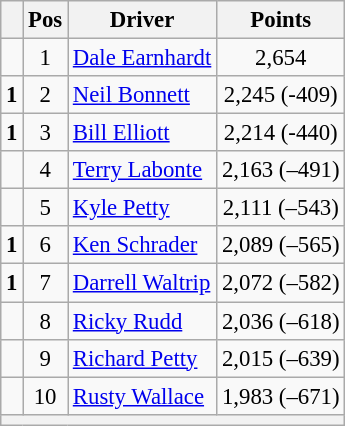<table class="wikitable" style="font-size: 95%;">
<tr>
<th></th>
<th>Pos</th>
<th>Driver</th>
<th>Points</th>
</tr>
<tr>
<td align="left"></td>
<td style="text-align:center;">1</td>
<td><a href='#'>Dale Earnhardt</a></td>
<td style="text-align:center;">2,654</td>
</tr>
<tr>
<td align="left">  <strong>1</strong></td>
<td style="text-align:center;">2</td>
<td><a href='#'>Neil Bonnett</a></td>
<td style="text-align:center;">2,245 (-409)</td>
</tr>
<tr>
<td align="left">  <strong>1</strong></td>
<td style="text-align:center;">3</td>
<td><a href='#'>Bill Elliott</a></td>
<td style="text-align:center;">2,214 (-440)</td>
</tr>
<tr>
<td align="left"></td>
<td style="text-align:center;">4</td>
<td><a href='#'>Terry Labonte</a></td>
<td style="text-align:center;">2,163 (–491)</td>
</tr>
<tr>
<td align="left"></td>
<td style="text-align:center;">5</td>
<td><a href='#'>Kyle Petty</a></td>
<td style="text-align:center;">2,111 (–543)</td>
</tr>
<tr>
<td align="left">  <strong>1</strong></td>
<td style="text-align:center;">6</td>
<td><a href='#'>Ken Schrader</a></td>
<td style="text-align:center;">2,089 (–565)</td>
</tr>
<tr>
<td align="left">  <strong>1</strong></td>
<td style="text-align:center;">7</td>
<td><a href='#'>Darrell Waltrip</a></td>
<td style="text-align:center;">2,072 (–582)</td>
</tr>
<tr>
<td align="left"></td>
<td style="text-align:center;">8</td>
<td><a href='#'>Ricky Rudd</a></td>
<td style="text-align:center;">2,036 (–618)</td>
</tr>
<tr>
<td align="left"></td>
<td style="text-align:center;">9</td>
<td><a href='#'>Richard Petty</a></td>
<td style="text-align:center;">2,015 (–639)</td>
</tr>
<tr>
<td align="left"></td>
<td style="text-align:center;">10</td>
<td><a href='#'>Rusty Wallace</a></td>
<td style="text-align:center;">1,983 (–671)</td>
</tr>
<tr class="sortbottom">
<th colspan="9"></th>
</tr>
</table>
